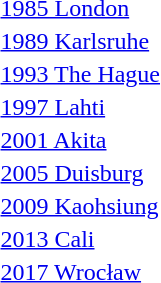<table>
<tr>
<td><a href='#'>1985 London</a></td>
<td></td>
<td></td>
<td></td>
</tr>
<tr>
<td><a href='#'>1989 Karlsruhe</a></td>
<td></td>
<td></td>
<td></td>
</tr>
<tr>
<td><a href='#'>1993 The Hague</a></td>
<td></td>
<td></td>
<td></td>
</tr>
<tr>
<td><a href='#'>1997 Lahti</a></td>
<td></td>
<td></td>
<td></td>
</tr>
<tr>
<td><a href='#'>2001 Akita</a></td>
<td></td>
<td></td>
<td></td>
</tr>
<tr>
<td><a href='#'>2005 Duisburg</a></td>
<td></td>
<td></td>
<td></td>
</tr>
<tr>
<td><a href='#'>2009 Kaohsiung</a></td>
<td></td>
<td></td>
<td></td>
</tr>
<tr>
<td><a href='#'>2013 Cali</a></td>
<td></td>
<td></td>
<td></td>
</tr>
<tr>
<td><a href='#'>2017 Wrocław</a></td>
<td></td>
<td></td>
<td></td>
</tr>
</table>
